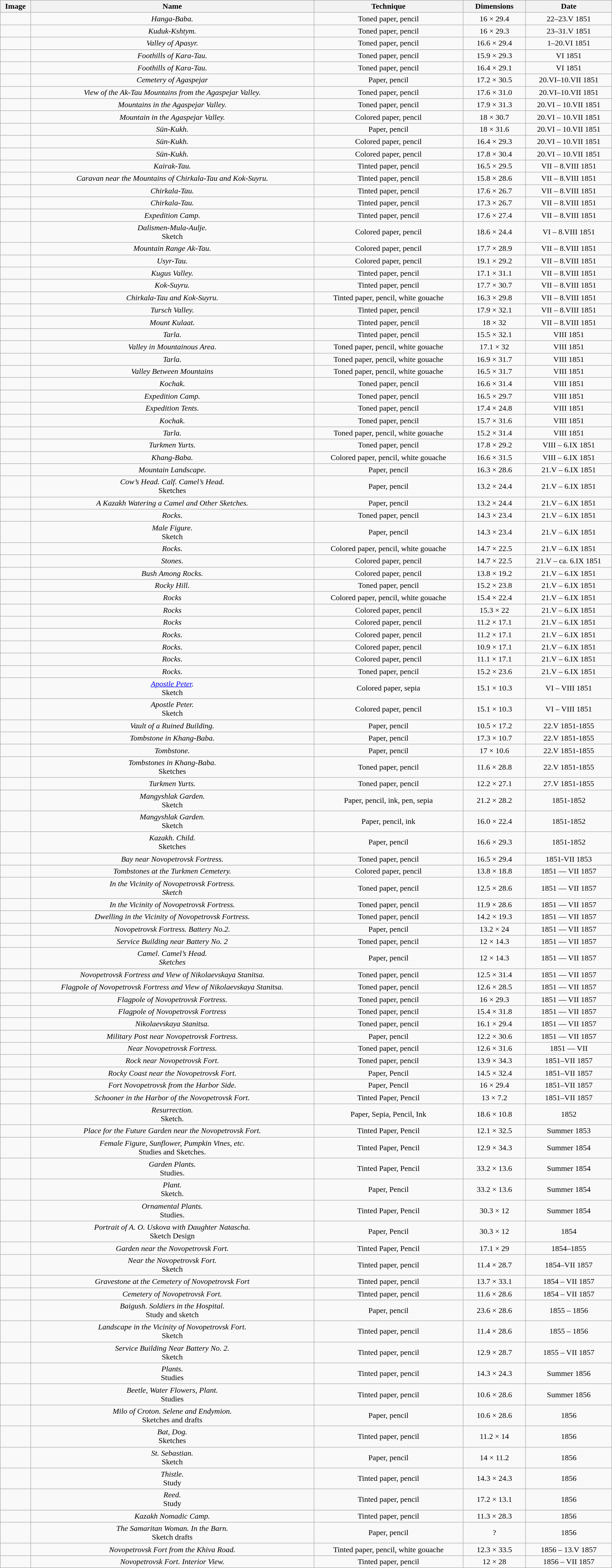<table class="wikitable sortable" style="width:100%; text-align:center;">
<tr>
<th class="unsortable">Image</th>
<th>Name</th>
<th style="min-width:6em;">Technique</th>
<th style="min-width:6em;">Dimensions</th>
<th class="unsortable">Date</th>
</tr>
<tr>
<td></td>
<td><em>Hanga-Baba.</em></td>
<td>Toned paper, pencil</td>
<td>16 × 29.4</td>
<td>22–23.V 1851</td>
</tr>
<tr>
<td></td>
<td><em>Kuduk-Kshtym.</em></td>
<td>Toned paper, pencil</td>
<td>16 × 29.3</td>
<td>23–31.V 1851</td>
</tr>
<tr>
<td></td>
<td><em>Valley of Apasyr.</em></td>
<td>Toned paper, pencil</td>
<td>16.6 × 29.4</td>
<td>1–20.VI 1851</td>
</tr>
<tr>
<td></td>
<td><em>Foothills of Kara-Tau.</em></td>
<td>Toned paper, pencil</td>
<td>15.9 × 29.3</td>
<td>VI 1851</td>
</tr>
<tr>
<td></td>
<td><em>Foothills of Kara-Tau.</em></td>
<td>Toned paper, pencil</td>
<td>16.4 × 29.1</td>
<td>VI 1851</td>
</tr>
<tr>
<td></td>
<td><em>Cemetery of Agaspejar</em></td>
<td>Paper, pencil</td>
<td>17.2 × 30.5</td>
<td>20.VI–10.VII 1851</td>
</tr>
<tr>
<td></td>
<td><em>View of the Ak-Tau Mountains from the Agaspejar Valley.</em></td>
<td>Toned paper, pencil</td>
<td>17.6 × 31.0</td>
<td>20.VI–10.VII 1851</td>
</tr>
<tr>
<td></td>
<td><em>Mountains in the Agaspejar Valley.</em></td>
<td>Toned paper, pencil</td>
<td>17.9 × 31.3</td>
<td>20.VI – 10.VII 1851</td>
</tr>
<tr>
<td></td>
<td><em>Mountain in the Agaspejar Valley.</em></td>
<td>Colored paper, pencil</td>
<td>18 × 30.7</td>
<td>20.VI – 10.VII 1851</td>
</tr>
<tr>
<td></td>
<td><em>Sün-Kukh.</em></td>
<td>Paper, pencil</td>
<td>18 × 31.6</td>
<td>20.VI – 10.VII 1851</td>
</tr>
<tr>
<td></td>
<td><em>Sün-Kukh.</em></td>
<td>Colored paper, pencil</td>
<td>16.4 × 29.3</td>
<td>20.VI – 10.VII 1851</td>
</tr>
<tr>
<td></td>
<td><em>Sün-Kukh.</em></td>
<td>Colored paper, pencil</td>
<td>17.8 × 30.4</td>
<td>20.VI – 10.VII 1851</td>
</tr>
<tr>
<td></td>
<td><em>Kairak-Tau.</em></td>
<td>Tinted paper, pencil</td>
<td>16.5 × 29.5</td>
<td>VII – 8.VIII 1851</td>
</tr>
<tr>
<td></td>
<td><em>Caravan near the Mountains of Chirkala-Tau and Kok-Suyru.</em></td>
<td>Tinted paper, pencil</td>
<td>15.8 × 28.6</td>
<td>VII – 8.VIII 1851</td>
</tr>
<tr>
<td></td>
<td><em>Chirkala-Tau.</em></td>
<td>Tinted paper, pencil</td>
<td>17.6 × 26.7</td>
<td>VII – 8.VIII 1851</td>
</tr>
<tr>
<td></td>
<td><em>Chirkala-Tau.</em></td>
<td>Tinted paper, pencil</td>
<td>17.3 × 26.7</td>
<td>VII – 8.VIII 1851</td>
</tr>
<tr>
<td></td>
<td><em>Expedition Camp.</em></td>
<td>Tinted paper, pencil</td>
<td>17.6 × 27.4</td>
<td>VII – 8.VIII 1851</td>
</tr>
<tr>
<td></td>
<td><em>Dalismen-Mula-Aulje.</em><br> Sketch</td>
<td>Colored paper, pencil</td>
<td>18.6 × 24.4</td>
<td>VI – 8.VIII 1851</td>
</tr>
<tr>
<td></td>
<td><em>Mountain Range Ak-Tau.</em></td>
<td>Colored paper, pencil</td>
<td>17.7 × 28.9</td>
<td>VII – 8.VIII 1851</td>
</tr>
<tr>
<td></td>
<td><em>Usyr-Tau.</em></td>
<td>Colored paper, pencil</td>
<td>19.1 × 29.2</td>
<td>VII – 8.VIII 1851</td>
</tr>
<tr>
<td></td>
<td><em>Kugus Valley.</em></td>
<td>Tinted paper, pencil</td>
<td>17.1 × 31.1</td>
<td>VII – 8.VIII 1851</td>
</tr>
<tr>
<td></td>
<td><em>Kok-Suyru.</em></td>
<td>Tinted paper, pencil</td>
<td>17.7 × 30.7</td>
<td>VII – 8.VIII 1851</td>
</tr>
<tr>
<td></td>
<td><em>Chirkala-Tau and Kok-Suyru.</em></td>
<td>Tinted paper, pencil, white gouache</td>
<td>16.3 × 29.8</td>
<td>VII – 8.VIII 1851</td>
</tr>
<tr>
<td></td>
<td><em>Tursch Valley.</em></td>
<td>Tinted paper, pencil</td>
<td>17.9 × 32.1</td>
<td>VII – 8.VIII 1851</td>
</tr>
<tr>
<td></td>
<td><em>Mount Kulaat.</em></td>
<td>Tinted paper, pencil</td>
<td>18 × 32</td>
<td>VII – 8.VIII 1851</td>
</tr>
<tr>
<td></td>
<td><em>Tarla.</em></td>
<td>Tinted paper, pencil</td>
<td>15.5 × 32.1</td>
<td>VIII 1851</td>
</tr>
<tr>
<td></td>
<td><em>Valley in Mountainous Area.</em></td>
<td>Toned paper, pencil, white gouache</td>
<td>17.1 × 32</td>
<td>VIII 1851</td>
</tr>
<tr>
<td></td>
<td><em>Tarla.</em></td>
<td>Toned paper, pencil, white gouache</td>
<td>16.9 × 31.7</td>
<td>VIII 1851</td>
</tr>
<tr>
<td></td>
<td><em>Valley Between Mountains</em></td>
<td>Toned paper, pencil, white gouache</td>
<td>16.5 × 31.7</td>
<td>VIII 1851</td>
</tr>
<tr>
<td></td>
<td><em>Kochak.</em></td>
<td>Toned paper, pencil</td>
<td>16.6 × 31.4</td>
<td>VIII 1851</td>
</tr>
<tr>
<td></td>
<td><em>Expedition Camp.</em></td>
<td>Toned paper, pencil</td>
<td>16.5 × 29.7</td>
<td>VIII 1851</td>
</tr>
<tr>
<td></td>
<td><em>Expedition Tents.</em></td>
<td>Toned paper, pencil</td>
<td>17.4 × 24.8</td>
<td>VIII 1851</td>
</tr>
<tr>
<td></td>
<td><em>Kochak.</em></td>
<td>Toned paper, pencil</td>
<td>15.7 × 31.6</td>
<td>VIII 1851</td>
</tr>
<tr>
<td></td>
<td><em>Tarla.</em></td>
<td>Toned paper, pencil, white gouache</td>
<td>15.2 × 31.4</td>
<td>VIII 1851</td>
</tr>
<tr>
<td></td>
<td><em>Turkmen Yurts.</em></td>
<td>Toned paper, pencil</td>
<td>17.8 × 29.2</td>
<td>VIII – 6.IX 1851</td>
</tr>
<tr>
<td></td>
<td><em>Khang-Baba.</em></td>
<td>Colored paper, pencil, white gouache</td>
<td>16.6 × 31.5</td>
<td>VIII – 6.IX 1851</td>
</tr>
<tr>
<td></td>
<td><em>Mountain Landscape.</em></td>
<td>Paper, pencil</td>
<td>16.3 × 28.6</td>
<td>21.V – 6.IX 1851</td>
</tr>
<tr>
<td></td>
<td><em>Cow’s Head. Calf. Camel’s Head.</em><br> Sketches</td>
<td>Paper, pencil</td>
<td>13.2 × 24.4</td>
<td>21.V – 6.IX 1851</td>
</tr>
<tr>
<td></td>
<td><em>A Kazakh Watering a Camel and Other Sketches.</em></td>
<td>Paper, pencil</td>
<td>13.2 × 24.4</td>
<td>21.V – 6.IX 1851</td>
</tr>
<tr>
<td></td>
<td><em>Rocks.</em></td>
<td>Toned paper, pencil</td>
<td>14.3 × 23.4</td>
<td>21.V – 6.IX 1851</td>
</tr>
<tr>
<td></td>
<td><em>Male Figure.</em><br> Sketch</td>
<td>Paper, pencil</td>
<td>14.3 × 23.4</td>
<td>21.V – 6.IX 1851</td>
</tr>
<tr>
<td></td>
<td><em>Rocks.</em></td>
<td>Colored paper, pencil, white gouache</td>
<td>14.7 × 22.5</td>
<td>21.V – 6.IX 1851</td>
</tr>
<tr>
<td></td>
<td><em>Stones.</em></td>
<td>Colored paper, pencil</td>
<td>14.7 × 22.5</td>
<td>21.V – ca. 6.IX 1851</td>
</tr>
<tr>
<td></td>
<td><em>Bush Among Rocks.</em></td>
<td>Colored paper, pencil</td>
<td>13.8 × 19.2</td>
<td>21.V – 6.IX 1851</td>
</tr>
<tr>
<td></td>
<td><em>Rocky Hill.</em></td>
<td>Toned paper, pencil</td>
<td>15.2 × 23.8</td>
<td>21.V – 6.IX 1851</td>
</tr>
<tr>
<td></td>
<td><em>Rocks</em></td>
<td>Colored paper, pencil, white gouache</td>
<td>15.4 × 22.4</td>
<td>21.V – 6.IX 1851</td>
</tr>
<tr>
<td></td>
<td><em>Rocks</em></td>
<td>Colored paper, pencil</td>
<td>15.3 × 22</td>
<td>21.V – 6.IX 1851</td>
</tr>
<tr>
<td></td>
<td><em>Rocks</em></td>
<td>Colored paper, pencil</td>
<td>11.2 × 17.1</td>
<td>21.V – 6.IX 1851</td>
</tr>
<tr>
<td></td>
<td><em>Rocks.</em></td>
<td>Colored paper, pencil</td>
<td>11.2 × 17.1</td>
<td>21.V – 6.IX 1851</td>
</tr>
<tr>
<td></td>
<td><em>Rocks.</em></td>
<td>Colored paper, pencil</td>
<td>10.9 × 17.1</td>
<td>21.V – 6.IX 1851</td>
</tr>
<tr>
<td></td>
<td><em>Rocks.</em></td>
<td>Colored paper, pencil</td>
<td>11.1 × 17.1</td>
<td>21.V – 6.IX 1851</td>
</tr>
<tr>
<td></td>
<td><em>Rocks.</em></td>
<td>Toned paper, pencil</td>
<td>15.2 × 23.6</td>
<td>21.V – 6.IX 1851</td>
</tr>
<tr>
<td></td>
<td><em><a href='#'>Apostle Peter</a>.</em><br>Sketch</td>
<td>Colored paper, sepia</td>
<td>15.1 × 10.3</td>
<td>VI – VIII 1851</td>
</tr>
<tr>
<td></td>
<td><em>Apostle Peter.</em><br>Sketch</td>
<td>Colored paper, pencil</td>
<td>15.1 × 10.3</td>
<td>VI – VIII 1851</td>
</tr>
<tr>
<td></td>
<td><em>Vault of a Ruined Building.</em></td>
<td>Paper, pencil</td>
<td>10.5 × 17.2</td>
<td>22.V 1851-1855</td>
</tr>
<tr>
<td></td>
<td><em>Tombstone in Khang-Baba.</em></td>
<td>Paper, pencil</td>
<td>17.3 × 10.7</td>
<td>22.V 1851-1855</td>
</tr>
<tr>
<td></td>
<td><em>Tombstone.</em></td>
<td>Paper, pencil</td>
<td>17 × 10.6</td>
<td>22.V 1851-1855</td>
</tr>
<tr>
<td></td>
<td><em>Tombstones in Khang-Baba.</em><br>Sketches</td>
<td>Toned paper, pencil</td>
<td>11.6 × 28.8</td>
<td>22.V 1851-1855</td>
</tr>
<tr>
<td></td>
<td><em>Turkmen Yurts.</em></td>
<td>Toned paper, pencil</td>
<td>12.2 × 27.1</td>
<td>27.V 1851-1855</td>
</tr>
<tr>
<td></td>
<td><em>Mangyshlak Garden.</em><br>Sketch</td>
<td>Paper, pencil, ink, pen, sepia</td>
<td>21.2 × 28.2</td>
<td>1851-1852</td>
</tr>
<tr>
<td></td>
<td><em>Mangyshlak Garden.</em><br>Sketch</td>
<td>Paper, pencil, ink</td>
<td>16.0 × 22.4</td>
<td>1851-1852</td>
</tr>
<tr>
<td></td>
<td><em>Kazakh. Child.</em><br>Sketches</td>
<td>Paper, pencil</td>
<td>16.6 × 29.3</td>
<td>1851-1852</td>
</tr>
<tr>
<td></td>
<td><em>Bay near Novopetrovsk Fortress.</em></td>
<td>Toned paper, pencil</td>
<td>16.5 × 29.4</td>
<td>1851-VII 1853</td>
</tr>
<tr>
<td></td>
<td><em>Tombstones at the Turkmen Cemetery.</em></td>
<td>Colored paper, pencil</td>
<td>13.8 × 18.8</td>
<td>1851 — VII 1857</td>
</tr>
<tr>
<td></td>
<td><em>In the Vicinity of Novopetrovsk Fortress.<br> Sketch</em></td>
<td>Toned paper, pencil</td>
<td>12.5 × 28.6</td>
<td>1851 — VII 1857</td>
</tr>
<tr>
<td></td>
<td><em>In the Vicinity of Novopetrovsk Fortress.</em></td>
<td>Toned paper, pencil</td>
<td>11.9 × 28.6</td>
<td>1851 — VII 1857</td>
</tr>
<tr>
<td></td>
<td><em>Dwelling in the Vicinity of Novopetrovsk Fortress.</em></td>
<td>Toned paper, pencil</td>
<td>14.2 × 19.3</td>
<td>1851 — VII 1857</td>
</tr>
<tr>
<td></td>
<td><em>Novopetrovsk Fortress. Battery No.2.</em></td>
<td>Paper, pencil</td>
<td>13.2 × 24</td>
<td>1851 — VII 1857</td>
</tr>
<tr>
<td></td>
<td><em>Service Building near Battery No. 2</em></td>
<td>Toned paper, pencil</td>
<td>12 × 14.3</td>
<td>1851 — VII 1857</td>
</tr>
<tr>
<td></td>
<td><em>Camel. Camel’s Head.<br> Sketches</em></td>
<td>Paper, pencil</td>
<td>12 × 14.3</td>
<td>1851 — VII 1857</td>
</tr>
<tr>
<td></td>
<td><em>Novopetrovsk Fortress and View of Nikolaevskaya Stanitsa.</em></td>
<td>Toned paper, pencil</td>
<td>12.5 × 31.4</td>
<td>1851 — VII 1857</td>
</tr>
<tr>
<td></td>
<td><em>Flagpole of Novopetrovsk Fortress and View of Nikolaevskaya Stanitsa.</em></td>
<td>Toned paper, pencil</td>
<td>12.6 × 28.5</td>
<td>1851 — VII 1857</td>
</tr>
<tr>
<td></td>
<td><em>Flagpole of Novopetrovsk Fortress.</em></td>
<td>Toned paper, pencil</td>
<td>16 × 29.3</td>
<td>1851 — VII 1857</td>
</tr>
<tr>
<td></td>
<td><em>Flagpole of Novopetrovsk Fortress</em></td>
<td>Toned paper, pencil</td>
<td>15.4 × 31.8</td>
<td>1851 — VII 1857</td>
</tr>
<tr>
<td></td>
<td><em>Nikolaevskaya Stanitsa.</em></td>
<td>Toned paper, pencil</td>
<td>16.1 × 29.4</td>
<td>1851 — VII 1857</td>
</tr>
<tr>
<td></td>
<td><em>Military Post near Novopetrovsk Fortress.</em></td>
<td>Paper, pencil</td>
<td>12.2 × 30.6</td>
<td>1851 — VII 1857</td>
</tr>
<tr>
<td></td>
<td><em>Near Novopetrovsk Fortress.</em></td>
<td>Toned paper, pencil</td>
<td>12.6 × 31.6</td>
<td>1851 — VII</td>
</tr>
<tr>
<td></td>
<td><em>Rock near Novopetrovsk Fort.</em></td>
<td>Toned paper, pencil</td>
<td>13.9 × 34.3</td>
<td>1851–VII 1857</td>
</tr>
<tr>
<td></td>
<td><em>Rocky Coast near the Novopetrovsk Fort.</em></td>
<td>Paper, Pencil</td>
<td>14.5 × 32.4</td>
<td>1851–VII 1857</td>
</tr>
<tr>
<td></td>
<td><em>Fort Novopetrovsk from the Harbor Side.</em></td>
<td>Paper, Pencil</td>
<td>16 × 29.4</td>
<td>1851–VII 1857</td>
</tr>
<tr>
<td></td>
<td><em>Schooner in the Harbor of the Novopetrovsk Fort.</em></td>
<td>Tinted Paper, Pencil</td>
<td>13 × 7.2</td>
<td>1851–VII 1857</td>
</tr>
<tr>
<td></td>
<td><em>Resurrection.</em><br> Sketch.</td>
<td>Paper, Sepia, Pencil, Ink</td>
<td>18.6 × 10.8</td>
<td>1852</td>
</tr>
<tr>
<td></td>
<td><em>Place for the Future Garden near the Novopetrovsk Fort.</em></td>
<td>Tinted Paper, Pencil</td>
<td>12.1 × 32.5</td>
<td>Summer 1853</td>
</tr>
<tr>
<td></td>
<td><em>Female Figure, Sunflower, Pumpkin Vines, etc.</em><br> Studies and Sketches.</td>
<td>Tinted Paper, Pencil</td>
<td>12.9 × 34.3</td>
<td>Summer 1854</td>
</tr>
<tr>
<td></td>
<td><em>Garden Plants.</em><br> Studies.</td>
<td>Tinted Paper, Pencil</td>
<td>33.2 × 13.6</td>
<td>Summer 1854</td>
</tr>
<tr>
<td></td>
<td><em>Plant.</em><br> Sketch.</td>
<td>Paper, Pencil</td>
<td>33.2 × 13.6</td>
<td>Summer 1854</td>
</tr>
<tr>
<td></td>
<td><em>Ornamental Plants.</em><br> Studies.</td>
<td>Tinted Paper, Pencil</td>
<td>30.3 × 12</td>
<td>Summer 1854</td>
</tr>
<tr>
<td></td>
<td><em>Portrait of A. O. Uskova with Daughter Natascha.</em><br> Sketch Design</td>
<td>Paper, Pencil</td>
<td>30.3 × 12</td>
<td>1854</td>
</tr>
<tr>
<td></td>
<td><em>Garden near the Novopetrovsk Fort.</em></td>
<td>Tinted Paper, Pencil</td>
<td>17.1 × 29</td>
<td>1854–1855</td>
</tr>
<tr>
<td></td>
<td><em>Near the Novopetrovsk Fort.</em><br> Sketch</td>
<td>Tinted paper, pencil</td>
<td>11.4 × 28.7</td>
<td>1854–VII 1857</td>
</tr>
<tr>
<td></td>
<td><em>Gravestone at the Cemetery of Novopetrovsk Fort</em></td>
<td>Tinted paper, pencil</td>
<td>13.7 × 33.1</td>
<td>1854 – VII 1857</td>
</tr>
<tr>
<td></td>
<td><em>Cemetery of Novopetrovsk Fort.</em></td>
<td>Tinted paper, pencil</td>
<td>11.6 × 28.6</td>
<td>1854 – VII 1857</td>
</tr>
<tr>
<td></td>
<td><em>Baigush. Soldiers in the Hospital.</em><br>Study and sketch</td>
<td>Paper, pencil</td>
<td>23.6 × 28.6</td>
<td>1855 – 1856</td>
</tr>
<tr>
<td></td>
<td><em>Landscape in the Vicinity of Novopetrovsk Fort.</em><br>Sketch</td>
<td>Tinted paper, pencil</td>
<td>11.4 × 28.6</td>
<td>1855 – 1856</td>
</tr>
<tr>
<td></td>
<td><em>Service Building Near Battery No. 2.</em><br>Sketch</td>
<td>Tinted paper, pencil</td>
<td>12.9 × 28.7</td>
<td>1855 – VII 1857</td>
</tr>
<tr>
<td></td>
<td><em>Plants.</em><br>Studies</td>
<td>Tinted paper, pencil</td>
<td>14.3 × 24.3</td>
<td>Summer 1856</td>
</tr>
<tr>
<td></td>
<td><em>Beetle, Water Flowers, Plant.</em><br>Studies</td>
<td>Tinted paper, pencil</td>
<td>10.6 × 28.6</td>
<td>Summer 1856</td>
</tr>
<tr>
<td></td>
<td><em>Milo of Croton. Selene and Endymion.</em><br>Sketches and drafts</td>
<td>Paper, pencil</td>
<td>10.6 × 28.6</td>
<td>1856</td>
</tr>
<tr>
<td></td>
<td><em>Bat, Dog.</em><br>Sketches</td>
<td>Tinted paper, pencil</td>
<td>11.2 × 14</td>
<td>1856</td>
</tr>
<tr>
<td></td>
<td><em>St. Sebastian.</em><br>Sketch</td>
<td>Paper, pencil</td>
<td>14 × 11.2</td>
<td>1856</td>
</tr>
<tr>
<td></td>
<td><em>Thistle.</em><br>Study</td>
<td>Tinted paper, pencil</td>
<td>14.3 × 24.3</td>
<td>1856</td>
</tr>
<tr>
<td></td>
<td><em>Reed.</em><br>Study</td>
<td>Tinted paper, pencil</td>
<td>17.2 × 13.1</td>
<td>1856</td>
</tr>
<tr>
<td></td>
<td><em>Kazakh Nomadic Camp.</em></td>
<td>Tinted paper, pencil</td>
<td>11.3 × 28.3</td>
<td>1856</td>
</tr>
<tr>
<td></td>
<td><em>The Samaritan Woman. In the Barn.</em><br>Sketch drafts</td>
<td>Paper, pencil</td>
<td>?</td>
<td>1856</td>
</tr>
<tr>
<td></td>
<td><em>Novopetrovsk Fort from the Khiva Road.</em></td>
<td>Tinted paper, pencil, white gouache</td>
<td>12.3 × 33.5</td>
<td>1856 – 13.V 1857</td>
</tr>
<tr>
<td></td>
<td><em>Novopetrovsk Fort. Interior View.</em></td>
<td>Tinted paper, pencil</td>
<td>12 × 28</td>
<td>1856 – VII 1857</td>
</tr>
</table>
